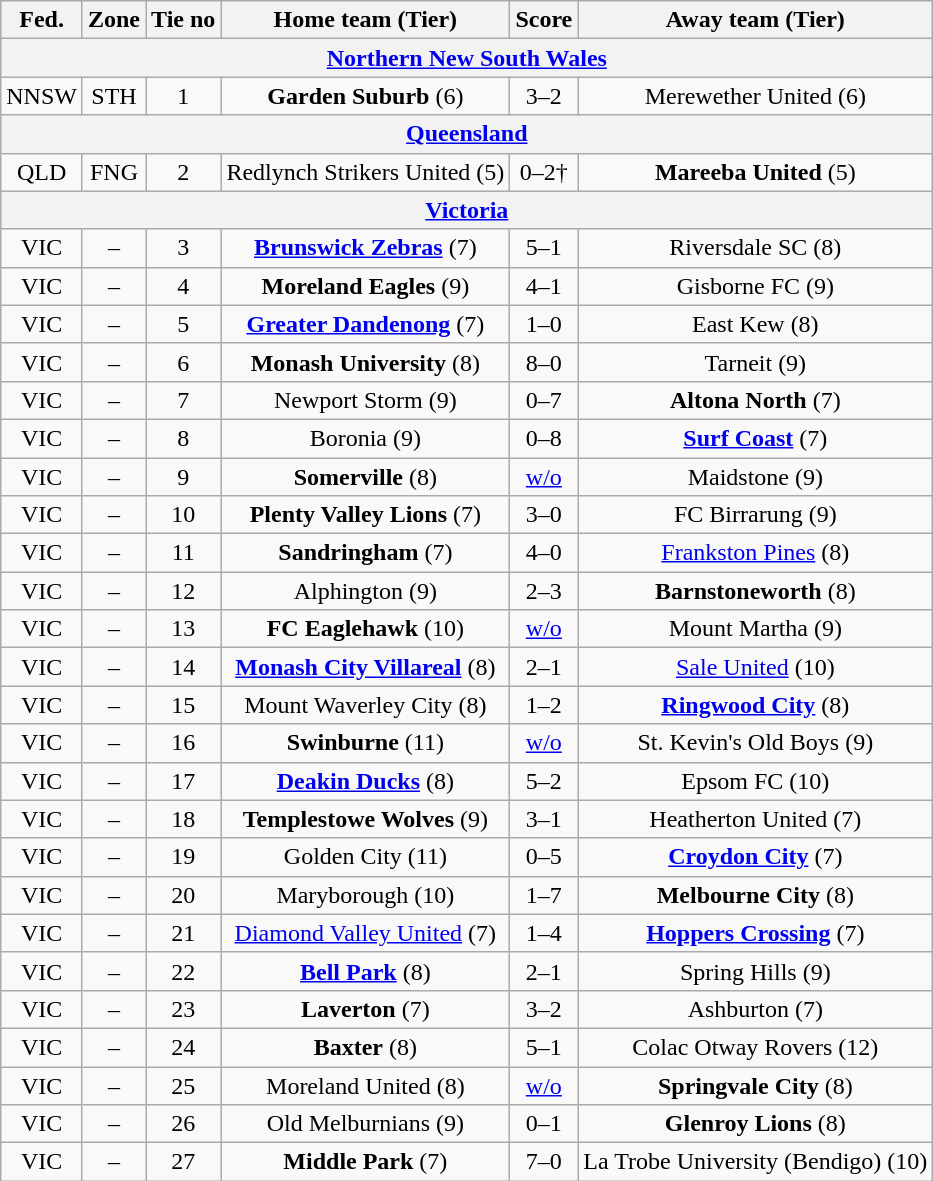<table class="wikitable" style="text-align:center">
<tr>
<th>Fed.</th>
<th>Zone</th>
<th>Tie no</th>
<th>Home team (Tier)</th>
<th>Score</th>
<th>Away team (Tier)</th>
</tr>
<tr>
<th colspan=6><a href='#'>Northern New South Wales</a></th>
</tr>
<tr>
<td>NNSW</td>
<td>STH</td>
<td>1</td>
<td><strong>Garden Suburb</strong> (6)</td>
<td>3–2</td>
<td>Merewether United (6)</td>
</tr>
<tr>
<th colspan=6><a href='#'>Queensland</a></th>
</tr>
<tr>
<td>QLD</td>
<td>FNG</td>
<td>2</td>
<td>Redlynch Strikers United (5)</td>
<td>0–2†</td>
<td><strong>Mareeba United</strong> (5)</td>
</tr>
<tr>
<th colspan=6><a href='#'>Victoria</a></th>
</tr>
<tr>
<td>VIC</td>
<td>–</td>
<td>3</td>
<td><strong><a href='#'>Brunswick Zebras</a></strong> (7)</td>
<td>5–1</td>
<td>Riversdale SC (8)</td>
</tr>
<tr>
<td>VIC</td>
<td>–</td>
<td>4</td>
<td><strong>Moreland Eagles</strong> (9)</td>
<td>4–1</td>
<td>Gisborne FC (9)</td>
</tr>
<tr>
<td>VIC</td>
<td>–</td>
<td>5</td>
<td><strong><a href='#'>Greater Dandenong</a></strong> (7)</td>
<td>1–0</td>
<td>East Kew (8)</td>
</tr>
<tr>
<td>VIC</td>
<td>–</td>
<td>6</td>
<td><strong>Monash University</strong> (8)</td>
<td>8–0</td>
<td>Tarneit (9)</td>
</tr>
<tr>
<td>VIC</td>
<td>–</td>
<td>7</td>
<td>Newport Storm (9)</td>
<td>0–7</td>
<td><strong>Altona North</strong> (7)</td>
</tr>
<tr>
<td>VIC</td>
<td>–</td>
<td>8</td>
<td>Boronia (9)</td>
<td>0–8</td>
<td><strong><a href='#'>Surf Coast</a></strong> (7)</td>
</tr>
<tr>
<td>VIC</td>
<td>–</td>
<td>9</td>
<td><strong>Somerville</strong> (8)</td>
<td><a href='#'>w/o</a></td>
<td>Maidstone (9)</td>
</tr>
<tr>
<td>VIC</td>
<td>–</td>
<td>10</td>
<td><strong>Plenty Valley Lions</strong> (7)</td>
<td>3–0</td>
<td>FC Birrarung (9)</td>
</tr>
<tr>
<td>VIC</td>
<td>–</td>
<td>11</td>
<td><strong>Sandringham</strong> (7)</td>
<td>4–0</td>
<td><a href='#'>Frankston Pines</a> (8)</td>
</tr>
<tr>
<td>VIC</td>
<td>–</td>
<td>12</td>
<td>Alphington (9)</td>
<td>2–3</td>
<td><strong>Barnstoneworth</strong> (8)</td>
</tr>
<tr>
<td>VIC</td>
<td>–</td>
<td>13</td>
<td><strong>FC Eaglehawk</strong> (10)</td>
<td><a href='#'>w/o</a></td>
<td>Mount Martha (9)</td>
</tr>
<tr>
<td>VIC</td>
<td>–</td>
<td>14</td>
<td><strong><a href='#'>Monash City Villareal</a></strong> (8)</td>
<td>2–1</td>
<td><a href='#'>Sale United</a> (10)</td>
</tr>
<tr>
<td>VIC</td>
<td>–</td>
<td>15</td>
<td>Mount Waverley City (8)</td>
<td>1–2</td>
<td><strong><a href='#'>Ringwood City</a></strong> (8)</td>
</tr>
<tr>
<td>VIC</td>
<td>–</td>
<td>16</td>
<td><strong>Swinburne</strong> (11)</td>
<td><a href='#'>w/o</a></td>
<td>St. Kevin's Old Boys (9)</td>
</tr>
<tr>
<td>VIC</td>
<td>–</td>
<td>17</td>
<td><strong><a href='#'>Deakin Ducks</a></strong> (8)</td>
<td>5–2</td>
<td>Epsom FC (10)</td>
</tr>
<tr>
<td>VIC</td>
<td>–</td>
<td>18</td>
<td><strong>Templestowe Wolves</strong> (9)</td>
<td>3–1</td>
<td>Heatherton United (7)</td>
</tr>
<tr>
<td>VIC</td>
<td>–</td>
<td>19</td>
<td>Golden City (11)</td>
<td>0–5</td>
<td><strong><a href='#'>Croydon City</a></strong> (7)</td>
</tr>
<tr>
<td>VIC</td>
<td>–</td>
<td>20</td>
<td>Maryborough (10)</td>
<td>1–7</td>
<td><strong>Melbourne City</strong> (8)</td>
</tr>
<tr>
<td>VIC</td>
<td>–</td>
<td>21</td>
<td><a href='#'>Diamond Valley United</a> (7)</td>
<td>1–4</td>
<td><strong><a href='#'>Hoppers Crossing</a></strong> (7)</td>
</tr>
<tr>
<td>VIC</td>
<td>–</td>
<td>22</td>
<td><strong><a href='#'>Bell Park</a></strong> (8)</td>
<td>2–1</td>
<td>Spring Hills (9)</td>
</tr>
<tr>
<td>VIC</td>
<td>–</td>
<td>23</td>
<td><strong>Laverton</strong> (7)</td>
<td>3–2</td>
<td>Ashburton (7)</td>
</tr>
<tr>
<td>VIC</td>
<td>–</td>
<td>24</td>
<td><strong>Baxter</strong> (8)</td>
<td>5–1</td>
<td>Colac Otway Rovers (12)</td>
</tr>
<tr>
<td>VIC</td>
<td>–</td>
<td>25</td>
<td>Moreland United (8)</td>
<td><a href='#'>w/o</a></td>
<td><strong>Springvale City</strong> (8)</td>
</tr>
<tr>
<td>VIC</td>
<td>–</td>
<td>26</td>
<td>Old Melburnians (9)</td>
<td>0–1</td>
<td><strong>Glenroy Lions</strong> (8)</td>
</tr>
<tr>
<td>VIC</td>
<td>–</td>
<td>27</td>
<td><strong>Middle Park</strong> (7)</td>
<td>7–0</td>
<td>La Trobe University (Bendigo) (10)</td>
</tr>
</table>
